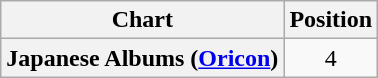<table class="wikitable plainrowheaders">
<tr>
<th>Chart</th>
<th>Position</th>
</tr>
<tr>
<th scope="row">Japanese Albums (<a href='#'>Oricon</a>)</th>
<td style="text-align:center;">4</td>
</tr>
</table>
